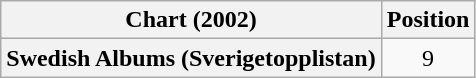<table class="wikitable plainrowheaders" style="text-align:center">
<tr>
<th scope="col">Chart (2002)</th>
<th scope="col">Position</th>
</tr>
<tr>
<th scope="row">Swedish Albums (Sverigetopplistan)</th>
<td>9</td>
</tr>
</table>
